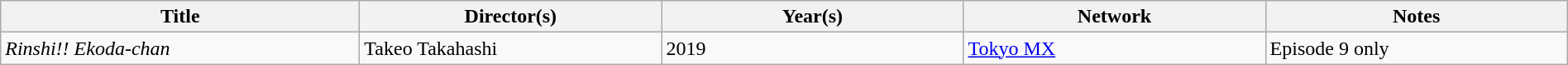<table class="wikitable sortable" style="width:100%;">
<tr>
<th width = 150px>Title</th>
<th width = 125px>Director(s)</th>
<th width = 125px>Year(s)</th>
<th width = 125px>Network</th>
<th width = 125px>Notes</th>
</tr>
<tr>
<td><em>Rinshi!! Ekoda-chan</em></td>
<td>Takeo Takahashi</td>
<td>2019</td>
<td><a href='#'>Tokyo MX</a></td>
<td>Episode 9 only</td>
</tr>
</table>
